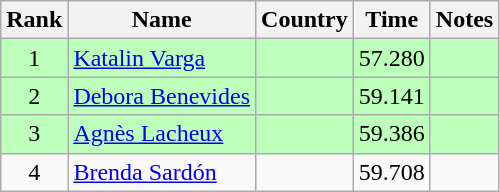<table class="wikitable" style="text-align:center">
<tr>
<th>Rank</th>
<th>Name</th>
<th>Country</th>
<th>Time</th>
<th>Notes</th>
</tr>
<tr bgcolor=bbffbb>
<td>1</td>
<td align="left"><a href='#'>Katalin Varga</a></td>
<td align="left"></td>
<td>57.280</td>
<td></td>
</tr>
<tr bgcolor=bbffbb>
<td>2</td>
<td align="left"><a href='#'>Debora Benevides</a></td>
<td align="left"></td>
<td>59.141</td>
<td></td>
</tr>
<tr bgcolor=bbffbb>
<td>3</td>
<td align="left"><a href='#'>Agnès Lacheux</a></td>
<td align="left"></td>
<td>59.386</td>
<td></td>
</tr>
<tr>
<td>4</td>
<td align="left"><a href='#'>Brenda Sardón</a></td>
<td align="left"></td>
<td>59.708</td>
<td></td>
</tr>
</table>
